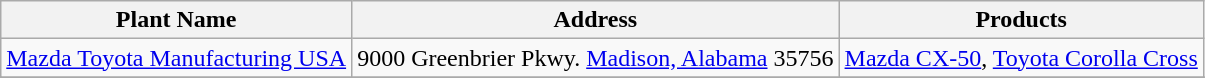<table class="wikitable">
<tr>
<th>Plant Name</th>
<th>Address</th>
<th>Products</th>
</tr>
<tr --->
<td><a href='#'>Mazda Toyota Manufacturing USA</a></td>
<td>9000 Greenbrier Pkwy. <a href='#'>Madison, Alabama</a> 35756</td>
<td><a href='#'>Mazda CX-50</a>, <a href='#'>Toyota Corolla Cross</a></td>
</tr>
<tr --->
</tr>
<tr --->
</tr>
</table>
